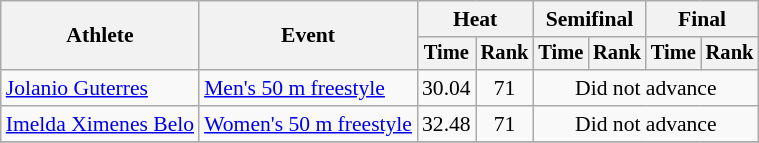<table class=wikitable style="font-size:90%">
<tr>
<th rowspan="2">Athlete</th>
<th rowspan="2">Event</th>
<th colspan="2">Heat</th>
<th colspan="2">Semifinal</th>
<th colspan="2">Final</th>
</tr>
<tr style="font-size:95%">
<th>Time</th>
<th>Rank</th>
<th>Time</th>
<th>Rank</th>
<th>Time</th>
<th>Rank</th>
</tr>
<tr align=center>
<td align=left><a href='#'>Jolanio Guterres</a></td>
<td align=left><a href='#'>Men's 50 m freestyle</a></td>
<td>30.04</td>
<td>71</td>
<td colspan=4>Did not advance</td>
</tr>
<tr align=center>
<td align=left><a href='#'>Imelda Ximenes Belo</a></td>
<td align=left><a href='#'>Women's 50 m freestyle</a></td>
<td>32.48</td>
<td>71</td>
<td colspan=4>Did not advance</td>
</tr>
<tr align=center>
</tr>
</table>
